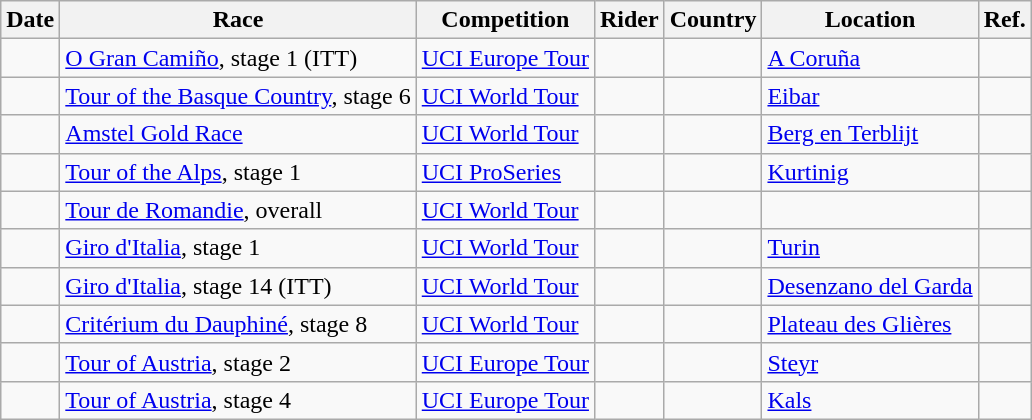<table class="wikitable sortable">
<tr>
<th>Date</th>
<th>Race</th>
<th>Competition</th>
<th>Rider</th>
<th>Country</th>
<th>Location</th>
<th class="unsortable">Ref.</th>
</tr>
<tr>
<td></td>
<td><a href='#'>O Gran Camiño</a>, stage 1 (ITT)</td>
<td><a href='#'>UCI Europe Tour</a></td>
<td></td>
<td></td>
<td><a href='#'>A Coruña</a></td>
<td align="center"></td>
</tr>
<tr>
<td></td>
<td><a href='#'>Tour of the Basque Country</a>, stage 6</td>
<td><a href='#'>UCI World Tour</a></td>
<td></td>
<td></td>
<td><a href='#'>Eibar</a></td>
<td align="center"></td>
</tr>
<tr>
<td></td>
<td><a href='#'>Amstel Gold Race</a></td>
<td><a href='#'>UCI World Tour</a></td>
<td></td>
<td></td>
<td><a href='#'>Berg en Terblijt</a></td>
<td align="center"></td>
</tr>
<tr>
<td></td>
<td><a href='#'>Tour of the Alps</a>, stage 1</td>
<td><a href='#'>UCI ProSeries</a></td>
<td></td>
<td></td>
<td><a href='#'>Kurtinig</a></td>
<td align="center"></td>
</tr>
<tr>
<td></td>
<td><a href='#'>Tour de Romandie</a>, overall</td>
<td><a href='#'>UCI World Tour</a></td>
<td></td>
<td></td>
<td></td>
<td align="center"></td>
</tr>
<tr>
<td></td>
<td><a href='#'>Giro d'Italia</a>, stage 1</td>
<td><a href='#'>UCI World Tour</a></td>
<td></td>
<td></td>
<td><a href='#'>Turin</a></td>
<td align="center"></td>
</tr>
<tr>
<td></td>
<td><a href='#'>Giro d'Italia</a>, stage 14 (ITT)</td>
<td><a href='#'>UCI World Tour</a></td>
<td></td>
<td></td>
<td><a href='#'>Desenzano del Garda</a></td>
<td align="center"></td>
</tr>
<tr>
<td></td>
<td><a href='#'>Critérium du Dauphiné</a>, stage 8</td>
<td><a href='#'>UCI World Tour</a></td>
<td></td>
<td></td>
<td><a href='#'>Plateau des Glières</a></td>
<td align="center"></td>
</tr>
<tr>
<td></td>
<td><a href='#'>Tour of Austria</a>, stage 2</td>
<td><a href='#'>UCI Europe Tour</a></td>
<td></td>
<td></td>
<td><a href='#'>Steyr</a></td>
<td align="center"></td>
</tr>
<tr>
<td></td>
<td><a href='#'>Tour of Austria</a>, stage 4</td>
<td><a href='#'>UCI Europe Tour</a></td>
<td></td>
<td></td>
<td><a href='#'>Kals</a></td>
<td align="center"></td>
</tr>
</table>
